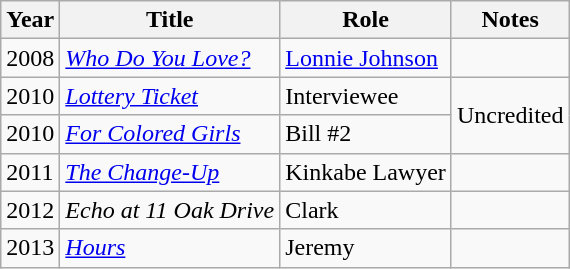<table class="wikitable sortable">
<tr>
<th>Year</th>
<th>Title</th>
<th>Role</th>
<th>Notes</th>
</tr>
<tr>
<td>2008</td>
<td><a href='#'><em>Who Do You Love?</em></a></td>
<td><a href='#'>Lonnie Johnson</a></td>
<td></td>
</tr>
<tr>
<td>2010</td>
<td><a href='#'><em>Lottery Ticket</em></a></td>
<td>Interviewee</td>
<td rowspan="2">Uncredited</td>
</tr>
<tr>
<td>2010</td>
<td><em><a href='#'>For Colored Girls</a></em></td>
<td>Bill #2</td>
</tr>
<tr>
<td>2011</td>
<td><em><a href='#'>The Change-Up</a></em></td>
<td>Kinkabe Lawyer</td>
<td></td>
</tr>
<tr>
<td>2012</td>
<td><em>Echo at 11 Oak Drive</em></td>
<td>Clark</td>
<td></td>
</tr>
<tr>
<td>2013</td>
<td><a href='#'><em>Hours</em></a></td>
<td>Jeremy</td>
<td></td>
</tr>
</table>
